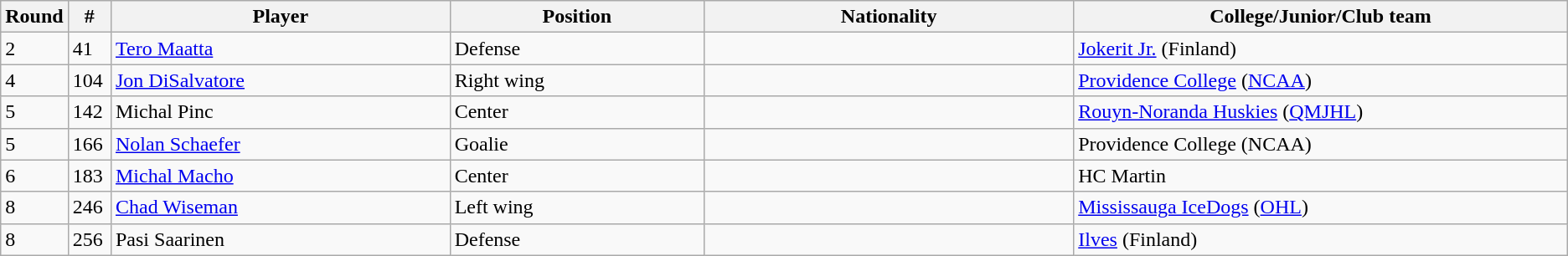<table class="wikitable">
<tr>
<th bgcolor="#DDDDFF" width="2.75%">Round</th>
<th bgcolor="#DDDDFF" width="2.75%">#</th>
<th bgcolor="#DDDDFF" width="22.0%">Player</th>
<th bgcolor="#DDDDFF" width="16.5%">Position</th>
<th bgcolor="#DDDDFF" width="24.0%">Nationality</th>
<th bgcolor="#DDDDFF" width="100.0%">College/Junior/Club team</th>
</tr>
<tr>
<td>2</td>
<td>41</td>
<td><a href='#'>Tero Maatta</a></td>
<td>Defense</td>
<td></td>
<td><a href='#'>Jokerit Jr.</a> (Finland)</td>
</tr>
<tr>
<td>4</td>
<td>104</td>
<td><a href='#'>Jon DiSalvatore</a></td>
<td>Right wing</td>
<td></td>
<td><a href='#'>Providence College</a> (<a href='#'>NCAA</a>)</td>
</tr>
<tr>
<td>5</td>
<td>142</td>
<td>Michal Pinc</td>
<td>Center</td>
<td></td>
<td><a href='#'>Rouyn-Noranda Huskies</a> (<a href='#'>QMJHL</a>)</td>
</tr>
<tr>
<td>5</td>
<td>166</td>
<td><a href='#'>Nolan Schaefer</a></td>
<td>Goalie</td>
<td></td>
<td>Providence College (NCAA)</td>
</tr>
<tr>
<td>6</td>
<td>183</td>
<td><a href='#'>Michal Macho</a></td>
<td>Center</td>
<td></td>
<td>HC Martin</td>
</tr>
<tr>
<td>8</td>
<td>246</td>
<td><a href='#'>Chad Wiseman</a></td>
<td>Left wing</td>
<td></td>
<td><a href='#'>Mississauga IceDogs</a> (<a href='#'>OHL</a>)</td>
</tr>
<tr>
<td>8</td>
<td>256</td>
<td>Pasi Saarinen</td>
<td>Defense</td>
<td></td>
<td><a href='#'>Ilves</a> (Finland)</td>
</tr>
</table>
